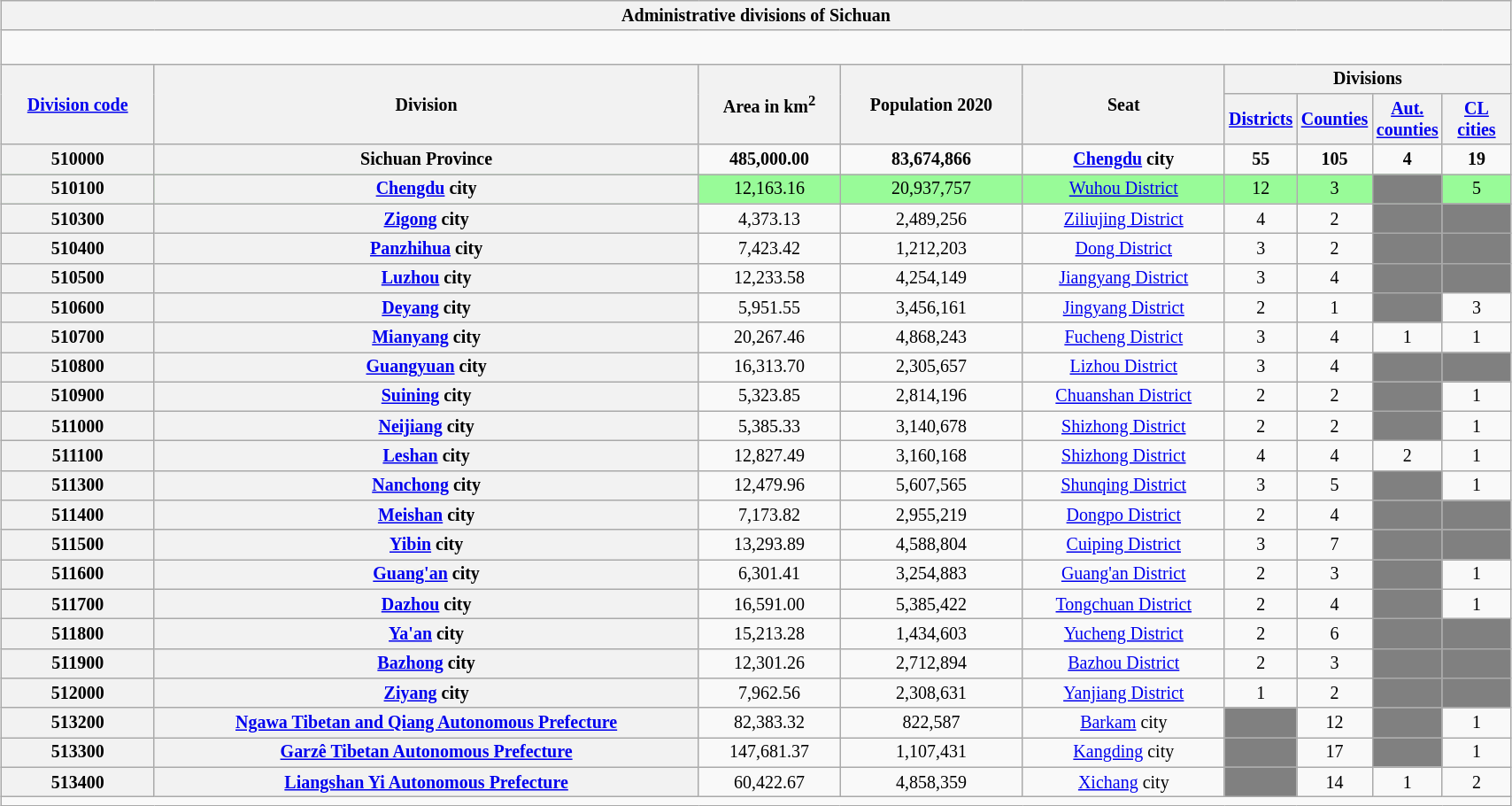<table class="wikitable sortable" style="margin:1em auto 1em auto; width:90%; font-size:smaller; text-align:center">
<tr>
<th colspan="9"><strong>Administrative divisions of Sichuan</strong></th>
</tr>
<tr>
<td colspan="9" style="font-size:larger"><div><br> 























</div></td>
</tr>
<tr>
<th ! scope="col" rowspan="2"><a href='#'>Division code</a></th>
<th ! scope="col" rowspan="2">Division</th>
<th ! scope="col" rowspan="2">Area in km<sup>2</sup></th>
<th ! scope="col" rowspan="2">Population 2020</th>
<th ! scope="col" rowspan="2">Seat</th>
<th ! scope="col" colspan="4">Divisions</th>
</tr>
<tr>
<th ! scope="col" style="width:45px;"><a href='#'>Districts</a></th>
<th ! scope="col" style="width:45px;"><a href='#'>Counties</a></th>
<th ! scope="col" style="width:45px;"><a href='#'>Aut. counties</a></th>
<th ! scope="col" style="width:45px;"><a href='#'>CL cities</a></th>
</tr>
<tr style="font-weight: bold">
<th>510000</th>
<th>Sichuan Province</th>
<td>485,000.00</td>
<td>83,674,866</td>
<td><a href='#'>Chengdu</a> city</td>
<td>55</td>
<td>105</td>
<td>4</td>
<td>19</td>
</tr>
<tr style="background:#98fb98;">
<th>510100</th>
<th><a href='#'>Chengdu</a> city</th>
<td>12,163.16</td>
<td>20,937,757</td>
<td><a href='#'>Wuhou District</a></td>
<td>12</td>
<td>3</td>
<td style="background:gray;"></td>
<td>5</td>
</tr>
<tr>
<th>510300</th>
<th><a href='#'>Zigong</a> city</th>
<td>4,373.13</td>
<td>2,489,256</td>
<td><a href='#'>Ziliujing District</a></td>
<td>4</td>
<td>2</td>
<td style="background:gray;"></td>
<td style="background:gray;"></td>
</tr>
<tr>
<th>510400</th>
<th><a href='#'>Panzhihua</a> city</th>
<td>7,423.42</td>
<td>1,212,203</td>
<td><a href='#'>Dong District</a></td>
<td>3</td>
<td>2</td>
<td style="background:gray;"></td>
<td style="background:gray;"></td>
</tr>
<tr>
<th>510500</th>
<th><a href='#'>Luzhou</a> city</th>
<td>12,233.58</td>
<td>4,254,149</td>
<td><a href='#'>Jiangyang District</a></td>
<td>3</td>
<td>4</td>
<td style="background:gray;"></td>
<td style="background:gray;"></td>
</tr>
<tr>
<th>510600</th>
<th><a href='#'>Deyang</a> city</th>
<td>5,951.55</td>
<td>3,456,161</td>
<td><a href='#'>Jingyang District</a></td>
<td>2</td>
<td>1</td>
<td style="background:gray;"></td>
<td>3</td>
</tr>
<tr>
<th>510700</th>
<th><a href='#'>Mianyang</a> city</th>
<td>20,267.46</td>
<td>4,868,243</td>
<td><a href='#'>Fucheng District</a></td>
<td>3</td>
<td>4</td>
<td>1</td>
<td>1</td>
</tr>
<tr>
<th>510800</th>
<th><a href='#'>Guangyuan</a> city</th>
<td>16,313.70</td>
<td>2,305,657</td>
<td><a href='#'>Lizhou District</a></td>
<td>3</td>
<td>4</td>
<td style="background:gray;"></td>
<td style="background:gray;"></td>
</tr>
<tr>
<th>510900</th>
<th><a href='#'>Suining</a> city</th>
<td>5,323.85</td>
<td>2,814,196</td>
<td><a href='#'>Chuanshan District</a></td>
<td>2</td>
<td>2</td>
<td style="background:gray;"></td>
<td>1</td>
</tr>
<tr>
<th>511000</th>
<th><a href='#'>Neijiang</a> city</th>
<td>5,385.33</td>
<td>3,140,678</td>
<td><a href='#'>Shizhong District</a></td>
<td>2</td>
<td>2</td>
<td style="background:gray;"></td>
<td>1</td>
</tr>
<tr>
<th>511100</th>
<th><a href='#'>Leshan</a> city</th>
<td>12,827.49</td>
<td>3,160,168</td>
<td><a href='#'>Shizhong District</a></td>
<td>4</td>
<td>4</td>
<td>2</td>
<td>1</td>
</tr>
<tr>
<th>511300</th>
<th><a href='#'>Nanchong</a> city</th>
<td>12,479.96</td>
<td>5,607,565</td>
<td><a href='#'>Shunqing District</a></td>
<td>3</td>
<td>5</td>
<td style="background:gray;"></td>
<td>1</td>
</tr>
<tr>
<th>511400</th>
<th><a href='#'>Meishan</a> city</th>
<td>7,173.82</td>
<td>2,955,219</td>
<td><a href='#'>Dongpo District</a></td>
<td>2</td>
<td>4</td>
<td style="background:gray;"></td>
<td style="background:gray;"></td>
</tr>
<tr>
<th>511500</th>
<th><a href='#'>Yibin</a> city</th>
<td>13,293.89</td>
<td>4,588,804</td>
<td><a href='#'>Cuiping District</a></td>
<td>3</td>
<td>7</td>
<td style="background:gray;"></td>
<td style="background:gray;"></td>
</tr>
<tr>
<th>511600</th>
<th><a href='#'>Guang'an</a> city</th>
<td>6,301.41</td>
<td>3,254,883</td>
<td><a href='#'>Guang'an District</a></td>
<td>2</td>
<td>3</td>
<td style="background:gray;"></td>
<td>1</td>
</tr>
<tr>
<th>511700</th>
<th><a href='#'>Dazhou</a> city</th>
<td>16,591.00</td>
<td>5,385,422</td>
<td><a href='#'>Tongchuan District</a></td>
<td>2</td>
<td>4</td>
<td style="background:gray;"></td>
<td>1</td>
</tr>
<tr>
<th>511800</th>
<th><a href='#'>Ya'an</a> city</th>
<td>15,213.28</td>
<td>1,434,603</td>
<td><a href='#'>Yucheng District</a></td>
<td>2</td>
<td>6</td>
<td style="background:gray;"></td>
<td style="background:gray;"></td>
</tr>
<tr>
<th>511900</th>
<th><a href='#'>Bazhong</a> city</th>
<td>12,301.26</td>
<td>2,712,894</td>
<td><a href='#'>Bazhou District</a></td>
<td>2</td>
<td>3</td>
<td style="background:gray;"></td>
<td style="background:gray;"></td>
</tr>
<tr>
<th>512000</th>
<th><a href='#'>Ziyang</a> city</th>
<td>7,962.56</td>
<td>2,308,631</td>
<td><a href='#'>Yanjiang District</a></td>
<td>1</td>
<td>2</td>
<td style="background:gray;"></td>
<td style="background:gray;"></td>
</tr>
<tr>
<th>513200</th>
<th><a href='#'>Ngawa Tibetan and Qiang Autonomous Prefecture</a></th>
<td>82,383.32</td>
<td>822,587</td>
<td><a href='#'>Barkam</a> city</td>
<td style="background:gray;"></td>
<td>12</td>
<td style="background:gray;"></td>
<td>1</td>
</tr>
<tr>
<th>513300</th>
<th><a href='#'>Garzê Tibetan Autonomous Prefecture</a></th>
<td>147,681.37</td>
<td>1,107,431</td>
<td><a href='#'>Kangding</a> city</td>
<td style="background:gray;"></td>
<td>17</td>
<td style="background:gray;"></td>
<td>1</td>
</tr>
<tr>
<th>513400</th>
<th><a href='#'>Liangshan Yi Autonomous Prefecture</a></th>
<td>60,422.67</td>
<td>4,858,359</td>
<td><a href='#'>Xichang</a> city</td>
<td style="background:gray;"></td>
<td>14</td>
<td>1</td>
<td>2</td>
</tr>
<tr>
<td colspan = "12"></td>
</tr>
</table>
